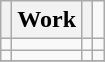<table class="wikitable">
<tr>
<th></th>
<th>Work</th>
<th></th>
</tr>
<tr>
<td></td>
<td></td>
<td></td>
<td></td>
</tr>
<tr>
<td></td>
<td></td>
<td></td>
<td></td>
</tr>
<tr>
</tr>
</table>
